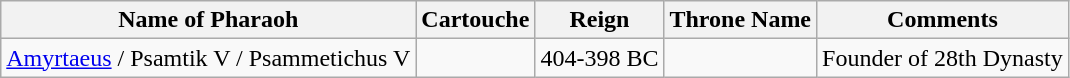<table class="wikitable">
<tr>
<th>Name of Pharaoh</th>
<th>Cartouche</th>
<th>Reign</th>
<th>Throne Name</th>
<th>Comments</th>
</tr>
<tr>
<td><a href='#'>Amyrtaeus</a> / Psamtik V / Psammetichus V</td>
<td></td>
<td>404-398 BC</td>
<td></td>
<td>Founder of 28th Dynasty</td>
</tr>
</table>
